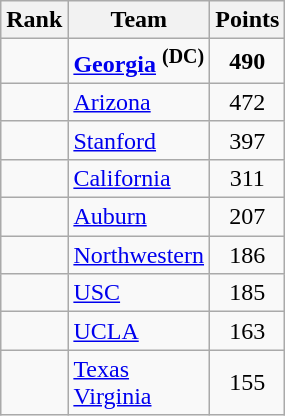<table class="wikitable sortable" style="text-align:center">
<tr>
<th>Rank</th>
<th>Team</th>
<th>Points</th>
</tr>
<tr>
<td></td>
<td align=left><strong><a href='#'>Georgia</a></strong> <strong><sup>(DC)</sup></strong></td>
<td><strong>490</strong></td>
</tr>
<tr>
<td></td>
<td align=left><a href='#'>Arizona</a></td>
<td>472</td>
</tr>
<tr>
<td></td>
<td align=left><a href='#'>Stanford</a></td>
<td>397</td>
</tr>
<tr>
<td></td>
<td align=left><a href='#'>California</a></td>
<td>311</td>
</tr>
<tr>
<td></td>
<td align=left><a href='#'>Auburn</a></td>
<td>207</td>
</tr>
<tr>
<td></td>
<td align=left><a href='#'>Northwestern</a></td>
<td>186</td>
</tr>
<tr>
<td></td>
<td align=left><a href='#'>USC</a></td>
<td>185</td>
</tr>
<tr>
<td></td>
<td align=left><a href='#'>UCLA</a></td>
<td>163</td>
</tr>
<tr>
<td></td>
<td align=left><a href='#'>Texas</a><br><a href='#'>Virginia</a></td>
<td>155</td>
</tr>
</table>
